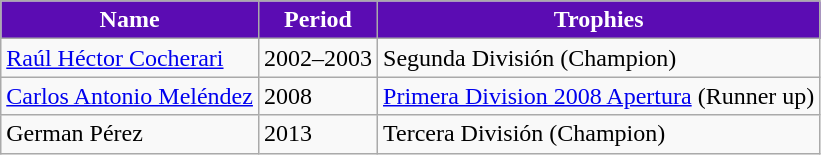<table class="wikitable">
<tr>
<th style="color:White; background:#5B0CB3;">Name</th>
<th style="color:White; background:#5B0CB3;">Period</th>
<th style="color:White; background:#5B0CB3;">Trophies</th>
</tr>
<tr>
<td> <a href='#'>Raúl Héctor Cocherari</a></td>
<td>2002–2003</td>
<td>Segunda División (Champion)</td>
</tr>
<tr>
<td> <a href='#'>Carlos Antonio Meléndez</a></td>
<td>2008</td>
<td><a href='#'>Primera Division 2008 Apertura</a> (Runner up)</td>
</tr>
<tr>
<td> German Pérez</td>
<td>2013</td>
<td>Tercera División (Champion)</td>
</tr>
</table>
